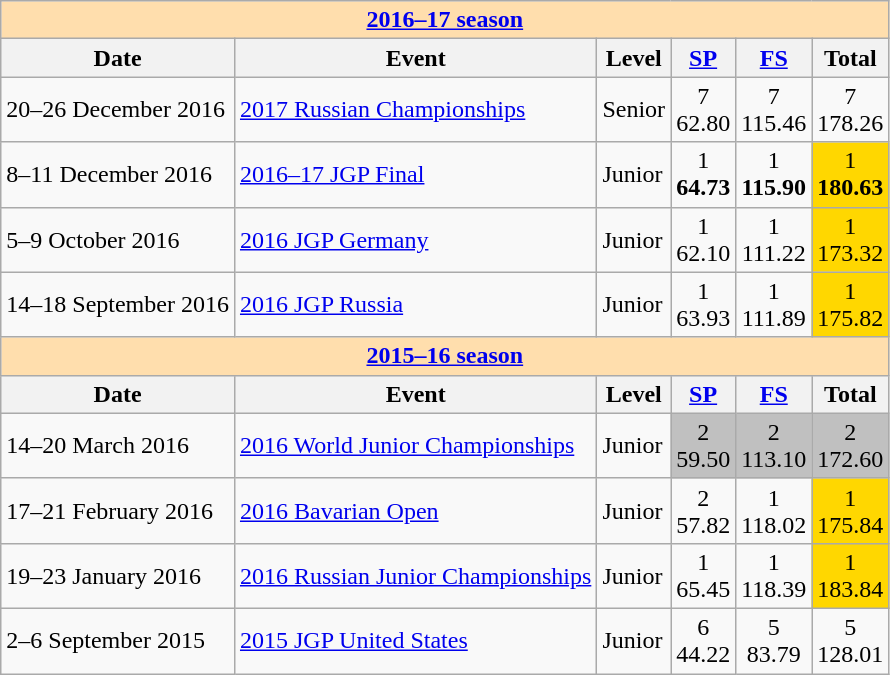<table class="wikitable">
<tr>
<td style="background-color: #ffdead; " colspan=6 align=center><a href='#'><strong>2016–17 season</strong></a></td>
</tr>
<tr>
<th>Date</th>
<th>Event</th>
<th>Level</th>
<th><a href='#'>SP</a></th>
<th><a href='#'>FS</a></th>
<th>Total</th>
</tr>
<tr>
<td>20–26 December 2016</td>
<td><a href='#'>2017 Russian Championships</a></td>
<td>Senior</td>
<td align=center>7 <br> 62.80</td>
<td align=center>7 <br> 115.46</td>
<td align=center>7 <br> 178.26</td>
</tr>
<tr>
<td>8–11 December 2016</td>
<td><a href='#'>2016–17 JGP Final</a></td>
<td>Junior</td>
<td align=center>1 <br> <strong>64.73</strong></td>
<td align=center>1 <br> <strong>115.90</strong></td>
<td align=center bgcolor=gold>1 <br> <strong>180.63</strong></td>
</tr>
<tr>
<td>5–9 October 2016</td>
<td><a href='#'>2016 JGP Germany</a></td>
<td>Junior</td>
<td align=center>1 <br> 62.10</td>
<td align=center>1 <br> 111.22</td>
<td align=center bgcolor=gold>1 <br> 173.32</td>
</tr>
<tr>
<td>14–18 September 2016</td>
<td><a href='#'>2016 JGP Russia</a></td>
<td>Junior</td>
<td align=center>1 <br> 63.93</td>
<td align=center>1 <br> 111.89</td>
<td align=center bgcolor=gold>1 <br> 175.82</td>
</tr>
<tr>
<td style="background-color: #ffdead; " colspan=6 align=center><a href='#'><strong>2015–16 season</strong></a></td>
</tr>
<tr>
<th>Date</th>
<th>Event</th>
<th>Level</th>
<th><a href='#'>SP</a></th>
<th><a href='#'>FS</a></th>
<th>Total</th>
</tr>
<tr>
<td>14–20 March 2016</td>
<td><a href='#'>2016 World Junior Championships</a></td>
<td>Junior</td>
<td align=center bgcolor=silver>2 <br> 59.50</td>
<td align=center bgcolor=silver>2 <br> 113.10</td>
<td align=center bgcolor=silver>2 <br> 172.60</td>
</tr>
<tr>
<td>17–21 February 2016</td>
<td><a href='#'>2016 Bavarian Open</a></td>
<td>Junior</td>
<td align=center>2 <br> 57.82</td>
<td align=center>1 <br> 118.02</td>
<td align=center bgcolor=gold>1 <br> 175.84</td>
</tr>
<tr>
<td>19–23 January 2016</td>
<td><a href='#'>2016 Russian Junior Championships</a></td>
<td>Junior</td>
<td align=center>1 <br> 65.45</td>
<td align=center>1 <br> 118.39</td>
<td align=center bgcolor=gold>1 <br> 183.84</td>
</tr>
<tr>
<td>2–6 September 2015</td>
<td><a href='#'>2015 JGP United States</a></td>
<td>Junior</td>
<td align=center>6 <br> 44.22</td>
<td align=center>5 <br> 83.79</td>
<td align=center>5 <br> 128.01</td>
</tr>
</table>
